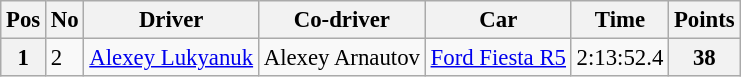<table class="wikitable" style="font-size: 95%">
<tr>
<th>Pos</th>
<th>No</th>
<th>Driver</th>
<th>Co-driver</th>
<th>Car</th>
<th>Time</th>
<th>Points</th>
</tr>
<tr>
<th>1</th>
<td>2</td>
<td> <a href='#'>Alexey Lukyanuk</a></td>
<td> Alexey Arnautov</td>
<td><a href='#'>Ford Fiesta R5</a></td>
<td>2:13:52.4</td>
<th>38</th>
</tr>
</table>
